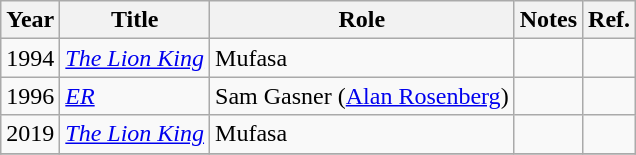<table class="wikitable">
<tr>
<th>Year</th>
<th>Title</th>
<th>Role</th>
<th>Notes</th>
<th>Ref.</th>
</tr>
<tr>
<td>1994</td>
<td><em><a href='#'>The Lion King</a></em></td>
<td>Mufasa</td>
<td></td>
<td></td>
</tr>
<tr>
<td>1996</td>
<td><em><a href='#'>ER</a></em></td>
<td>Sam Gasner (<a href='#'>Alan Rosenberg</a>)</td>
<td></td>
<td></td>
</tr>
<tr>
<td>2019</td>
<td><em><a href='#'>The Lion King</a></em></td>
<td>Mufasa</td>
<td></td>
<td></td>
</tr>
<tr>
</tr>
</table>
